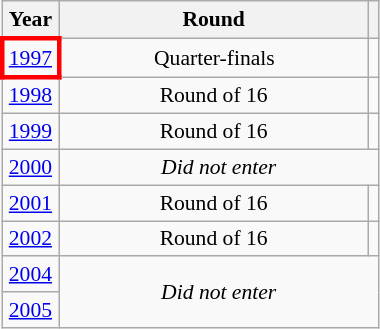<table class="wikitable" style="text-align: center; font-size:90%">
<tr>
<th>Year</th>
<th style="width:200px">Round</th>
<th></th>
</tr>
<tr>
<td style="border: 3px solid red"><a href='#'>1997</a></td>
<td>Quarter-finals</td>
<td></td>
</tr>
<tr>
<td><a href='#'>1998</a></td>
<td>Round of 16</td>
<td></td>
</tr>
<tr>
<td><a href='#'>1999</a></td>
<td>Round of 16</td>
<td></td>
</tr>
<tr>
<td><a href='#'>2000</a></td>
<td colspan="2"><em>Did not enter</em></td>
</tr>
<tr>
<td><a href='#'>2001</a></td>
<td>Round of 16</td>
<td></td>
</tr>
<tr>
<td><a href='#'>2002</a></td>
<td>Round of 16</td>
<td></td>
</tr>
<tr>
<td><a href='#'>2004</a></td>
<td colspan="2" rowspan="2"><em>Did not enter</em></td>
</tr>
<tr>
<td><a href='#'>2005</a></td>
</tr>
</table>
